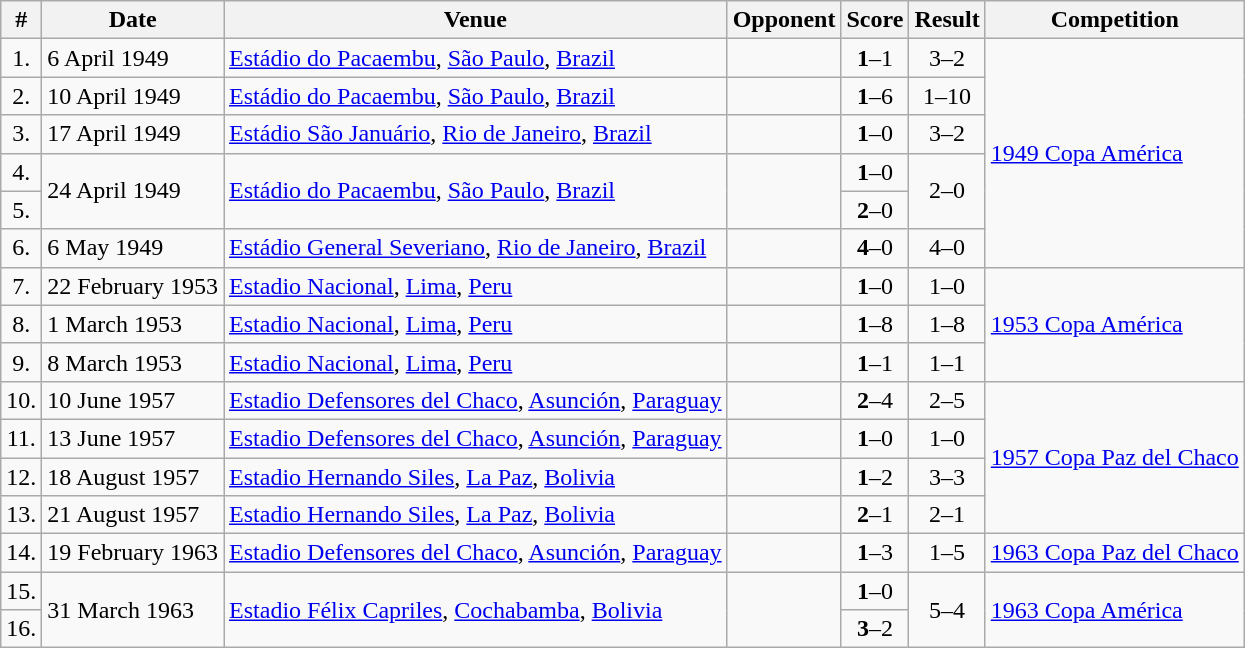<table class="wikitable sortable">
<tr>
<th>#</th>
<th>Date</th>
<th>Venue</th>
<th>Opponent</th>
<th>Score</th>
<th>Result</th>
<th>Competition</th>
</tr>
<tr>
<td align=center>1.</td>
<td>6 April 1949</td>
<td><a href='#'>Estádio do Pacaembu</a>, <a href='#'>São Paulo</a>, <a href='#'>Brazil</a></td>
<td></td>
<td align=center><strong>1</strong>–1</td>
<td align=center>3–2</td>
<td rowspan=6><a href='#'>1949 Copa América</a></td>
</tr>
<tr>
<td align=center>2.</td>
<td>10 April 1949</td>
<td><a href='#'>Estádio do Pacaembu</a>, <a href='#'>São Paulo</a>, <a href='#'>Brazil</a></td>
<td></td>
<td align=center><strong>1</strong>–6</td>
<td align=center>1–10</td>
</tr>
<tr>
<td align=center>3.</td>
<td>17 April 1949</td>
<td><a href='#'>Estádio São Januário</a>, <a href='#'>Rio de Janeiro</a>, <a href='#'>Brazil</a></td>
<td></td>
<td align=center><strong>1</strong>–0</td>
<td align=center>3–2</td>
</tr>
<tr>
<td align=center>4.</td>
<td rowspan=2>24 April 1949</td>
<td rowspan=2><a href='#'>Estádio do Pacaembu</a>, <a href='#'>São Paulo</a>, <a href='#'>Brazil</a></td>
<td rowspan=2></td>
<td align=center><strong>1</strong>–0</td>
<td align=center rowspan=2>2–0</td>
</tr>
<tr>
<td align=center>5.</td>
<td align=center><strong>2</strong>–0</td>
</tr>
<tr>
<td align=center>6.</td>
<td>6 May 1949</td>
<td><a href='#'>Estádio General Severiano</a>, <a href='#'>Rio de Janeiro</a>, <a href='#'>Brazil</a></td>
<td></td>
<td align=center><strong>4</strong>–0</td>
<td align=center>4–0</td>
</tr>
<tr>
<td align=center>7.</td>
<td>22 February 1953</td>
<td><a href='#'>Estadio Nacional</a>, <a href='#'>Lima</a>, <a href='#'>Peru</a></td>
<td></td>
<td align=center><strong>1</strong>–0</td>
<td align=center>1–0</td>
<td rowspan=3><a href='#'>1953 Copa América</a></td>
</tr>
<tr>
<td align=center>8.</td>
<td>1 March 1953</td>
<td><a href='#'>Estadio Nacional</a>, <a href='#'>Lima</a>, <a href='#'>Peru</a></td>
<td></td>
<td align=center><strong>1</strong>–8</td>
<td align=center>1–8</td>
</tr>
<tr>
<td align=center>9.</td>
<td>8 March 1953</td>
<td><a href='#'>Estadio Nacional</a>, <a href='#'>Lima</a>, <a href='#'>Peru</a></td>
<td></td>
<td align=center><strong>1</strong>–1</td>
<td align=center>1–1</td>
</tr>
<tr>
<td align=center>10.</td>
<td>10 June 1957</td>
<td><a href='#'>Estadio Defensores del Chaco</a>, <a href='#'>Asunción</a>, <a href='#'>Paraguay</a></td>
<td></td>
<td align=center><strong>2</strong>–4</td>
<td align=center>2–5</td>
<td rowspan=4><a href='#'>1957 Copa Paz del Chaco</a></td>
</tr>
<tr>
<td align=center>11.</td>
<td>13 June 1957</td>
<td><a href='#'>Estadio Defensores del Chaco</a>, <a href='#'>Asunción</a>, <a href='#'>Paraguay</a></td>
<td></td>
<td align=center><strong>1</strong>–0</td>
<td align=center>1–0</td>
</tr>
<tr>
<td align=center>12.</td>
<td>18 August 1957</td>
<td><a href='#'>Estadio Hernando Siles</a>, <a href='#'>La Paz</a>, <a href='#'>Bolivia</a></td>
<td></td>
<td align=center><strong>1</strong>–2</td>
<td align=center>3–3</td>
</tr>
<tr>
<td align=center>13.</td>
<td>21 August 1957</td>
<td><a href='#'>Estadio Hernando Siles</a>, <a href='#'>La Paz</a>, <a href='#'>Bolivia</a></td>
<td></td>
<td align=center><strong>2</strong>–1</td>
<td align=center>2–1</td>
</tr>
<tr>
<td align=center>14.</td>
<td>19 February 1963</td>
<td><a href='#'>Estadio Defensores del Chaco</a>, <a href='#'>Asunción</a>, <a href='#'>Paraguay</a></td>
<td></td>
<td align=center><strong>1</strong>–3</td>
<td align=center>1–5</td>
<td><a href='#'>1963 Copa Paz del Chaco</a></td>
</tr>
<tr>
<td align=center>15.</td>
<td rowspan=2>31 March 1963</td>
<td rowspan=2><a href='#'>Estadio Félix Capriles</a>, <a href='#'>Cochabamba</a>, <a href='#'>Bolivia</a></td>
<td rowspan=2></td>
<td align=center><strong>1</strong>–0</td>
<td align=center rowspan=2>5–4</td>
<td rowspan=2><a href='#'>1963 Copa América</a></td>
</tr>
<tr>
<td align=center>16.</td>
<td align=center><strong>3</strong>–2</td>
</tr>
</table>
